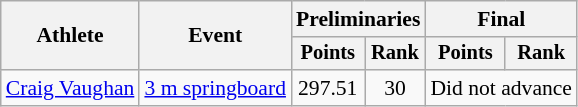<table class="wikitable" style="font-size:90%">
<tr>
<th rowspan="2">Athlete</th>
<th rowspan="2">Event</th>
<th colspan=2>Preliminaries</th>
<th colspan=2>Final</th>
</tr>
<tr style="font-size:95%">
<th>Points</th>
<th>Rank</th>
<th>Points</th>
<th>Rank</th>
</tr>
<tr align=center>
<td align=left><a href='#'>Craig Vaughan</a></td>
<td align=left><a href='#'>3 m springboard</a></td>
<td>297.51</td>
<td>30</td>
<td colspan=2>Did not advance</td>
</tr>
</table>
